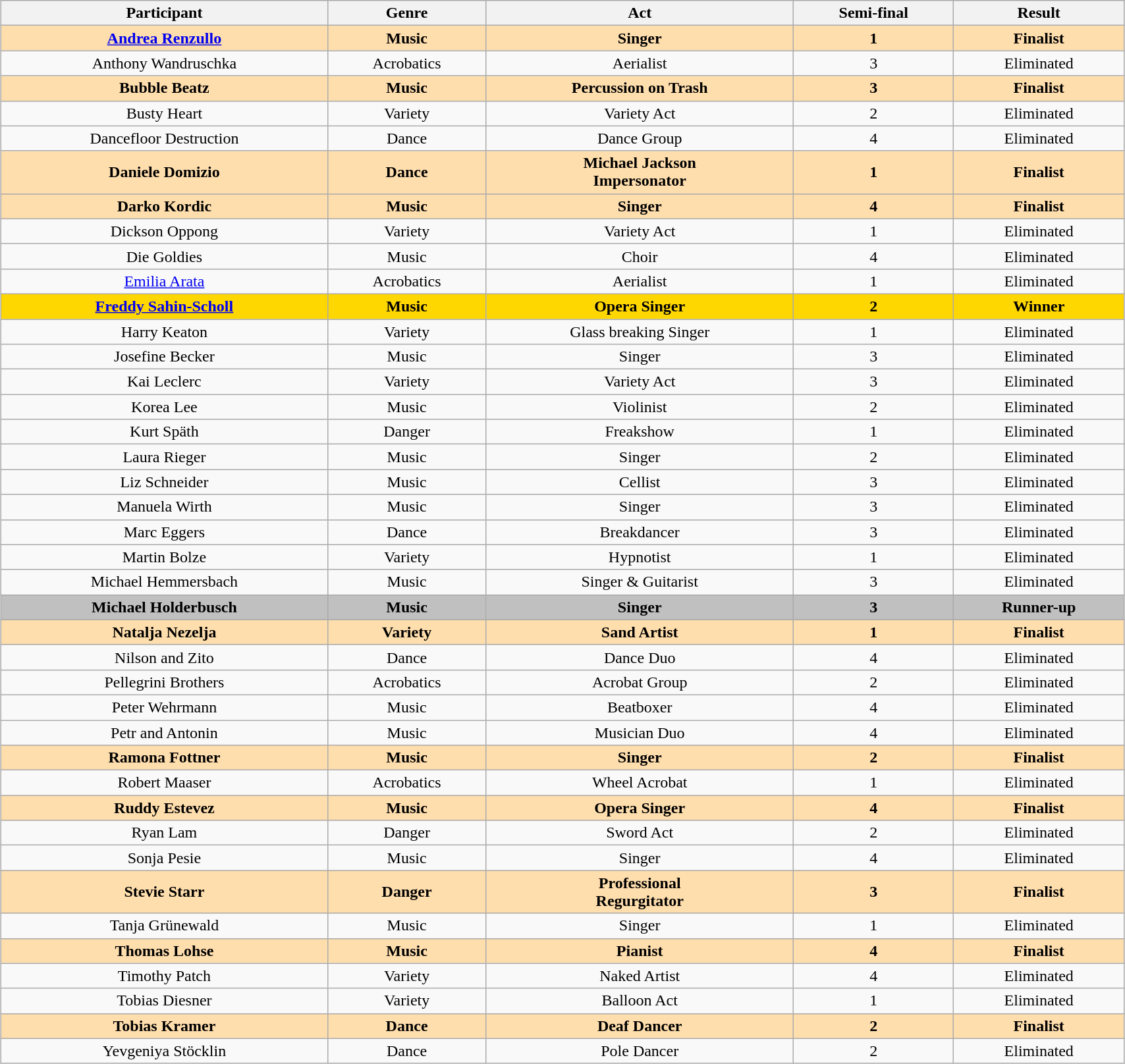<table class="wikitable sortable" style="margin-left: auto; margin-right: auto; border: none; width:90%; text-align:center;">
<tr>
<th>Participant</th>
<th>Genre</th>
<th class="unsortable">Act</th>
<th>Semi-final</th>
<th>Result</th>
</tr>
<tr style="background:NavajoWhite;">
<td><strong><a href='#'>Andrea Renzullo</a></strong></td>
<td><strong>Music</strong></td>
<td><strong>Singer</strong></td>
<td><strong>1</strong></td>
<td><strong>Finalist</strong></td>
</tr>
<tr>
<td>Anthony Wandruschka</td>
<td>Acrobatics</td>
<td>Aerialist</td>
<td>3</td>
<td>Eliminated</td>
</tr>
<tr style="background:NavajoWhite;">
<td><strong>Bubble Beatz</strong></td>
<td><strong>Music</strong></td>
<td><strong>Percussion on Trash</strong></td>
<td><strong>3</strong></td>
<td><strong>Finalist</strong></td>
</tr>
<tr>
<td>Busty Heart</td>
<td>Variety</td>
<td>Variety Act</td>
<td>2</td>
<td>Eliminated</td>
</tr>
<tr>
<td>Dancefloor Destruction</td>
<td>Dance</td>
<td>Dance Group</td>
<td>4</td>
<td>Eliminated</td>
</tr>
<tr style="background:NavajoWhite;">
<td><strong>Daniele Domizio</strong></td>
<td><strong>Dance</strong></td>
<td><strong>Michael Jackson</strong><br><strong>Impersonator</strong></td>
<td><strong>1</strong></td>
<td><strong>Finalist</strong></td>
</tr>
<tr style="background:NavajoWhite;">
<td><strong>Darko Kordic</strong></td>
<td><strong>Music</strong></td>
<td><strong>Singer</strong></td>
<td><strong>4</strong></td>
<td><strong>Finalist</strong></td>
</tr>
<tr>
<td>Dickson Oppong</td>
<td>Variety</td>
<td>Variety Act</td>
<td>1</td>
<td>Eliminated</td>
</tr>
<tr>
<td>Die Goldies</td>
<td>Music</td>
<td>Choir</td>
<td>4</td>
<td>Eliminated</td>
</tr>
<tr>
<td><a href='#'>Emilia Arata</a></td>
<td>Acrobatics</td>
<td>Aerialist</td>
<td>1</td>
<td>Eliminated</td>
</tr>
<tr bgcolor=gold>
<td><strong><a href='#'>Freddy Sahin-Scholl</a></strong></td>
<td><strong>Music</strong></td>
<td><strong>Opera Singer</strong></td>
<td><strong>2</strong></td>
<td><strong>Winner</strong></td>
</tr>
<tr>
<td>Harry Keaton</td>
<td>Variety</td>
<td>Glass breaking Singer</td>
<td>1</td>
<td>Eliminated</td>
</tr>
<tr>
<td>Josefine Becker</td>
<td>Music</td>
<td>Singer</td>
<td>3</td>
<td>Eliminated</td>
</tr>
<tr>
<td>Kai Leclerc</td>
<td>Variety</td>
<td>Variety Act</td>
<td>3</td>
<td>Eliminated</td>
</tr>
<tr>
<td>Korea Lee</td>
<td>Music</td>
<td>Violinist</td>
<td>2</td>
<td>Eliminated</td>
</tr>
<tr>
<td>Kurt Späth</td>
<td>Danger</td>
<td>Freakshow</td>
<td>1</td>
<td>Eliminated</td>
</tr>
<tr>
<td>Laura Rieger</td>
<td>Music</td>
<td>Singer</td>
<td>2</td>
<td>Eliminated</td>
</tr>
<tr>
<td>Liz Schneider</td>
<td>Music</td>
<td>Cellist</td>
<td>3</td>
<td>Eliminated</td>
</tr>
<tr>
<td>Manuela Wirth</td>
<td>Music</td>
<td>Singer</td>
<td>3</td>
<td>Eliminated</td>
</tr>
<tr>
<td>Marc Eggers</td>
<td>Dance</td>
<td>Breakdancer</td>
<td>3</td>
<td>Eliminated</td>
</tr>
<tr>
<td>Martin Bolze</td>
<td>Variety</td>
<td>Hypnotist</td>
<td>1</td>
<td>Eliminated</td>
</tr>
<tr>
<td>Michael Hemmersbach</td>
<td>Music</td>
<td>Singer & Guitarist</td>
<td>3</td>
<td>Eliminated</td>
</tr>
<tr style="background:silver;">
<td><strong>Michael Holderbusch</strong></td>
<td><strong>Music</strong></td>
<td><strong>Singer</strong></td>
<td><strong>3</strong></td>
<td><strong>Runner-up</strong></td>
</tr>
<tr style="background:NavajoWhite;">
<td><strong>Natalja Nezelja</strong></td>
<td><strong>Variety</strong></td>
<td><strong>Sand Artist</strong></td>
<td><strong>1</strong></td>
<td><strong>Finalist</strong></td>
</tr>
<tr>
<td>Nilson and Zito</td>
<td>Dance</td>
<td>Dance Duo</td>
<td>4</td>
<td>Eliminated</td>
</tr>
<tr>
<td>Pellegrini Brothers</td>
<td>Acrobatics</td>
<td>Acrobat Group</td>
<td>2</td>
<td>Eliminated</td>
</tr>
<tr>
<td>Peter Wehrmann</td>
<td>Music</td>
<td>Beatboxer</td>
<td>4</td>
<td>Eliminated</td>
</tr>
<tr>
<td>Petr and Antonin</td>
<td>Music</td>
<td>Musician Duo</td>
<td>4</td>
<td>Eliminated</td>
</tr>
<tr style="background:NavajoWhite;">
<td><strong>Ramona Fottner</strong></td>
<td><strong>Music</strong></td>
<td><strong>Singer</strong></td>
<td><strong>2</strong></td>
<td><strong>Finalist</strong></td>
</tr>
<tr>
<td>Robert Maaser</td>
<td>Acrobatics</td>
<td>Wheel Acrobat</td>
<td>1</td>
<td>Eliminated</td>
</tr>
<tr style="background:NavajoWhite;">
<td><strong>Ruddy Estevez</strong></td>
<td><strong>Music</strong></td>
<td><strong>Opera Singer</strong></td>
<td><strong>4</strong></td>
<td><strong>Finalist</strong></td>
</tr>
<tr>
<td>Ryan Lam</td>
<td>Danger</td>
<td>Sword Act</td>
<td>2</td>
<td>Eliminated</td>
</tr>
<tr>
<td>Sonja Pesie</td>
<td>Music</td>
<td>Singer</td>
<td>4</td>
<td>Eliminated</td>
</tr>
<tr style="background:NavajoWhite;">
<td><strong>Stevie Starr</strong></td>
<td><strong>Danger</strong></td>
<td><strong>Professional</strong><br><strong>Regurgitator</strong></td>
<td><strong>3</strong></td>
<td><strong>Finalist</strong></td>
</tr>
<tr>
<td>Tanja Grünewald</td>
<td>Music</td>
<td>Singer</td>
<td>1</td>
<td>Eliminated</td>
</tr>
<tr style="background:NavajoWhite;">
<td><strong>Thomas Lohse</strong></td>
<td><strong>Music</strong></td>
<td><strong>Pianist</strong></td>
<td><strong>4</strong></td>
<td><strong>Finalist</strong></td>
</tr>
<tr>
<td>Timothy Patch</td>
<td>Variety</td>
<td>Naked Artist</td>
<td>4</td>
<td>Eliminated</td>
</tr>
<tr>
<td>Tobias Diesner</td>
<td>Variety</td>
<td>Balloon Act</td>
<td>1</td>
<td>Eliminated</td>
</tr>
<tr style="background:NavajoWhite;">
<td><strong>Tobias Kramer</strong></td>
<td><strong>Dance</strong></td>
<td><strong>Deaf Dancer</strong></td>
<td><strong>2</strong></td>
<td><strong>Finalist</strong></td>
</tr>
<tr>
<td>Yevgeniya Stöcklin</td>
<td>Dance</td>
<td>Pole Dancer</td>
<td>2</td>
<td>Eliminated</td>
</tr>
</table>
